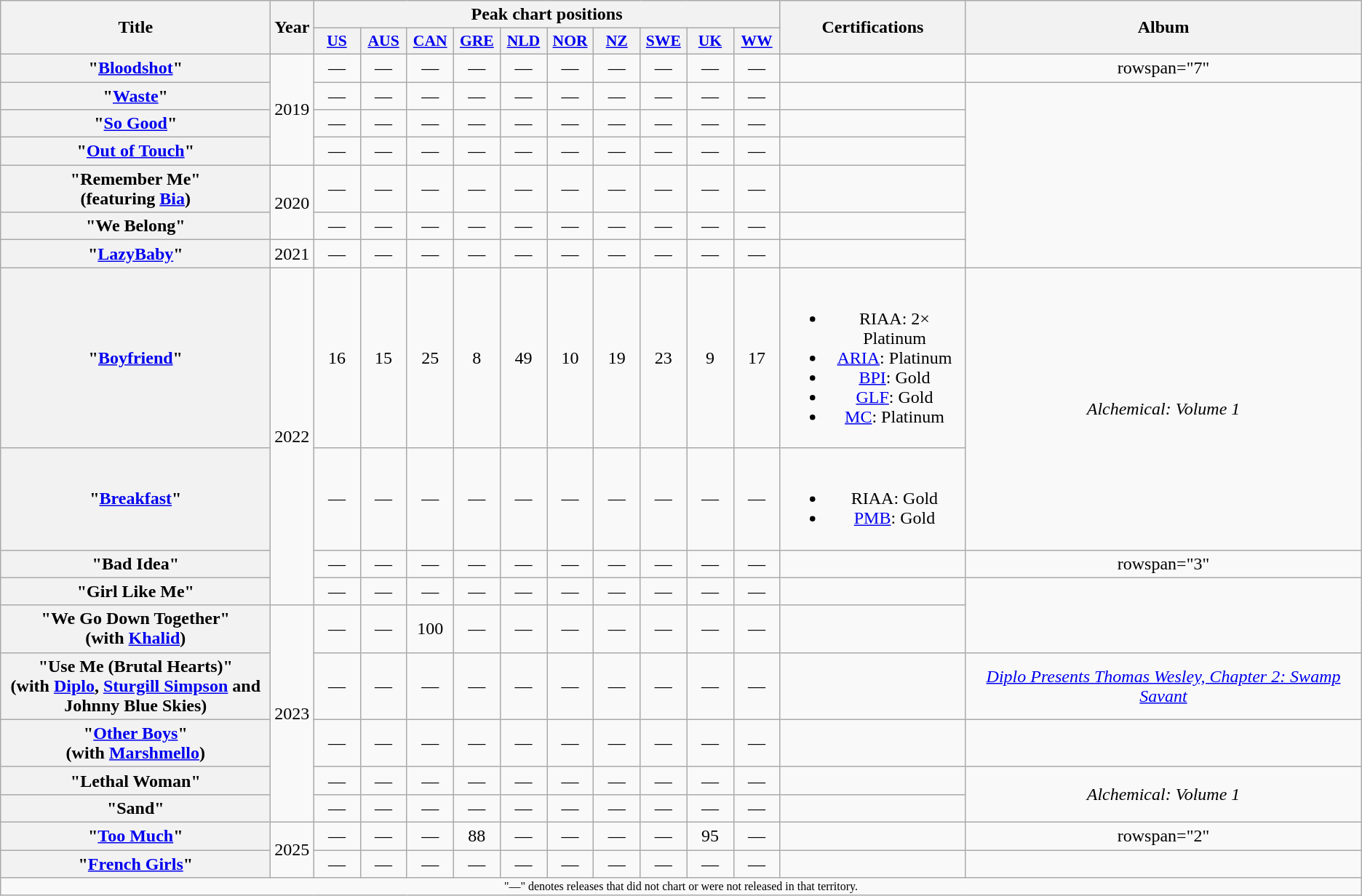<table class="wikitable plainrowheaders" style="text-align:center">
<tr>
<th scope="col" rowspan="2" style="width:15em;">Title</th>
<th scope="col" rowspan="2">Year</th>
<th scope="col" colspan="10">Peak chart positions</th>
<th scope="col" rowspan="2">Certifications</th>
<th scope="col" rowspan="2">Album</th>
</tr>
<tr>
<th scope="col" style="width:2.5em;font-size:90%;"><a href='#'>US</a><br></th>
<th scope="col" style="width:2.5em;font-size:90%;"><a href='#'>AUS</a><br></th>
<th scope="col" style="width:2.5em;font-size:90%;"><a href='#'>CAN</a><br></th>
<th scope="col" style="width:2.5em;font-size:90%;"><a href='#'>GRE</a><br></th>
<th scope="col" style="width:2.5em;font-size:90%;"><a href='#'>NLD</a><br></th>
<th scope="col" style="width:2.5em;font-size:90%;"><a href='#'>NOR</a><br></th>
<th scope="col" style="width:2.5em;font-size:90%;"><a href='#'>NZ</a><br></th>
<th scope="col" style="width:2.5em;font-size:90%;"><a href='#'>SWE</a><br></th>
<th scope="col" style="width:2.5em;font-size:90%;"><a href='#'>UK</a><br></th>
<th scope="col" style="width:2.5em;font-size:90%;"><a href='#'>WW</a><br></th>
</tr>
<tr>
<th scope="row">"<a href='#'>Bloodshot</a>"</th>
<td rowspan="4">2019</td>
<td>—</td>
<td>—</td>
<td>—</td>
<td>—</td>
<td>—</td>
<td>—</td>
<td>—</td>
<td>—</td>
<td>—</td>
<td>—</td>
<td></td>
<td>rowspan="7" </td>
</tr>
<tr>
<th scope="row">"<a href='#'>Waste</a>"</th>
<td>—</td>
<td>—</td>
<td>—</td>
<td>—</td>
<td>—</td>
<td>—</td>
<td>—</td>
<td>—</td>
<td>—</td>
<td>—</td>
<td></td>
</tr>
<tr>
<th scope="row">"<a href='#'>So Good</a>"</th>
<td>—</td>
<td>—</td>
<td>—</td>
<td>—</td>
<td>—</td>
<td>—</td>
<td>—</td>
<td>—</td>
<td>—</td>
<td>—</td>
<td></td>
</tr>
<tr>
<th scope="row">"<a href='#'>Out of Touch</a>"</th>
<td>—</td>
<td>—</td>
<td>—</td>
<td>—</td>
<td>—</td>
<td>—</td>
<td>—</td>
<td>—</td>
<td>—</td>
<td>—</td>
<td></td>
</tr>
<tr>
<th scope="row">"Remember Me"<br><span>(featuring <a href='#'>Bia</a>)</span></th>
<td rowspan="2">2020</td>
<td>—</td>
<td>—</td>
<td>—</td>
<td>—</td>
<td>—</td>
<td>—</td>
<td>—</td>
<td>—</td>
<td>—</td>
<td>—</td>
<td></td>
</tr>
<tr>
<th scope="row">"We Belong"</th>
<td>—</td>
<td>—</td>
<td>—</td>
<td>—</td>
<td>—</td>
<td>—</td>
<td>—</td>
<td>—</td>
<td>—</td>
<td>—</td>
<td></td>
</tr>
<tr>
<th scope="row">"<a href='#'>LazyBaby</a>"</th>
<td>2021</td>
<td>—</td>
<td>—</td>
<td>—</td>
<td>—</td>
<td>—</td>
<td>—</td>
<td>—</td>
<td>—</td>
<td>—</td>
<td>—</td>
<td></td>
</tr>
<tr>
<th scope="row">"<a href='#'>Boyfriend</a>"</th>
<td rowspan="4">2022</td>
<td>16</td>
<td>15</td>
<td>25</td>
<td>8</td>
<td>49</td>
<td>10</td>
<td>19</td>
<td>23</td>
<td>9</td>
<td>17</td>
<td><br><ul><li>RIAA: 2× Platinum</li><li><a href='#'>ARIA</a>: Platinum</li><li><a href='#'>BPI</a>: Gold</li><li><a href='#'>GLF</a>: Gold</li><li><a href='#'>MC</a>: Platinum</li></ul></td>
<td rowspan="2"><em>Alchemical: Volume 1</em></td>
</tr>
<tr>
<th scope="row">"<a href='#'>Breakfast</a>"</th>
<td>—</td>
<td>—</td>
<td>—</td>
<td>—</td>
<td>—</td>
<td>—</td>
<td>—</td>
<td>—</td>
<td>—</td>
<td>—</td>
<td><br><ul><li>RIAA: Gold</li><li><a href='#'>PMB</a>: Gold</li></ul></td>
</tr>
<tr>
<th scope="row">"Bad Idea"</th>
<td>—</td>
<td>—</td>
<td>—</td>
<td>—</td>
<td>—</td>
<td>—</td>
<td>—</td>
<td>—</td>
<td>—</td>
<td>—</td>
<td></td>
<td>rowspan="3" </td>
</tr>
<tr>
<th scope="row">"Girl Like Me"</th>
<td>—</td>
<td>—</td>
<td>—</td>
<td>—</td>
<td>—</td>
<td>—</td>
<td>—</td>
<td>—</td>
<td>—</td>
<td>—</td>
<td></td>
</tr>
<tr>
<th scope="row">"We Go Down Together"<br><span>(with <a href='#'>Khalid</a>)</span></th>
<td rowspan="5">2023</td>
<td>—</td>
<td>—</td>
<td>100</td>
<td>—</td>
<td>—</td>
<td>—</td>
<td>—</td>
<td>—</td>
<td>—</td>
<td>—</td>
<td></td>
</tr>
<tr>
<th scope="row">"Use Me (Brutal Hearts)"<br><span>(with <a href='#'>Diplo</a>, <a href='#'>Sturgill Simpson</a> and Johnny Blue Skies)</span></th>
<td>—</td>
<td>—</td>
<td>—</td>
<td>—</td>
<td>—</td>
<td>—</td>
<td>—</td>
<td>—</td>
<td>—</td>
<td>—</td>
<td></td>
<td><em><a href='#'>Diplo Presents Thomas Wesley, Chapter 2: Swamp Savant</a></em></td>
</tr>
<tr>
<th scope="row">"<a href='#'>Other Boys</a>"<br><span>(with <a href='#'>Marshmello</a>)</span></th>
<td>—</td>
<td>—</td>
<td>—</td>
<td>—</td>
<td>—</td>
<td>—</td>
<td>—</td>
<td>—</td>
<td>—</td>
<td>—</td>
<td></td>
<td></td>
</tr>
<tr>
<th scope="row">"Lethal Woman"</th>
<td>—</td>
<td>—</td>
<td>—</td>
<td>—</td>
<td>—</td>
<td>—</td>
<td>—</td>
<td>—</td>
<td>—</td>
<td>—</td>
<td></td>
<td rowspan="2"><em>Alchemical: Volume 1</em></td>
</tr>
<tr>
<th scope="row">"Sand"</th>
<td>—</td>
<td>—</td>
<td>—</td>
<td>—</td>
<td>—</td>
<td>—</td>
<td>—</td>
<td>—</td>
<td>—</td>
<td>—</td>
<td></td>
</tr>
<tr>
<th scope="row">"<a href='#'>Too Much</a>"</th>
<td rowspan="2">2025</td>
<td>—</td>
<td>—</td>
<td>—</td>
<td>88</td>
<td>—</td>
<td>—</td>
<td>—</td>
<td>—</td>
<td>95</td>
<td>—</td>
<td></td>
<td>rowspan="2" </td>
</tr>
<tr>
<th scope="row">"<a href='#'>French Girls</a>"</th>
<td>—</td>
<td>—</td>
<td>—</td>
<td>—</td>
<td>—</td>
<td>—</td>
<td>—</td>
<td>—</td>
<td>—</td>
<td>—</td>
<td></td>
</tr>
<tr>
<td align="center" colspan="15" style="font-size:8pt">"—" denotes releases that did not chart or were not released in that territory.</td>
</tr>
</table>
